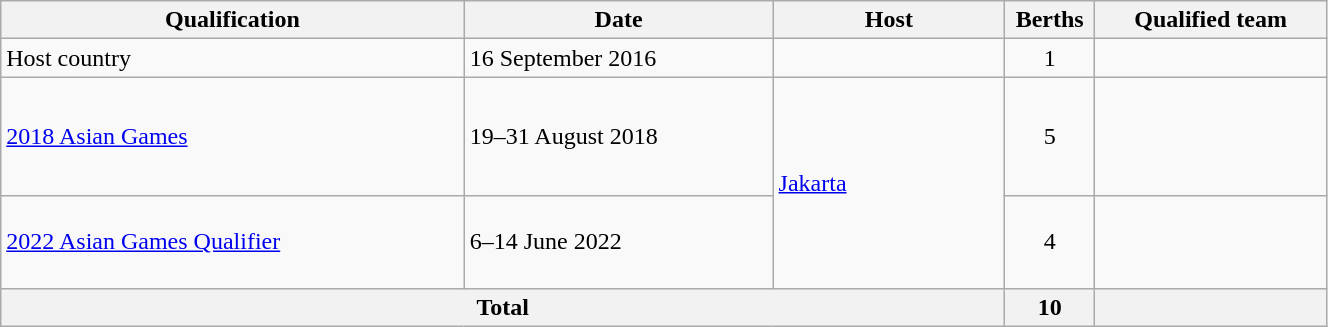<table class="wikitable" width=70%>
<tr>
<th width=30%>Qualification</th>
<th width=20%>Date</th>
<th width=15%>Host</th>
<th width=5%>Berths</th>
<th width=15%>Qualified team</th>
</tr>
<tr>
<td>Host country</td>
<td>16 September 2016</td>
<td></td>
<td align=center>1</td>
<td nowrap></td>
</tr>
<tr>
<td><a href='#'>2018 Asian Games</a></td>
<td>19–31 August 2018</td>
<td rowspan=2> <a href='#'>Jakarta</a></td>
<td align=center>5</td>
<td nowrap><br><br><br><br></td>
</tr>
<tr>
<td><a href='#'>2022 Asian Games Qualifier</a></td>
<td>6–14 June 2022</td>
<td align=center>4</td>
<td nowrap><br><br><br></td>
</tr>
<tr>
<th colspan=3>Total</th>
<th>10</th>
<th></th>
</tr>
</table>
